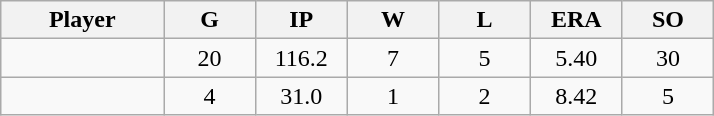<table class="wikitable sortable">
<tr>
<th bgcolor="#DDDDFF" width="16%">Player</th>
<th bgcolor="#DDDDFF" width="9%">G</th>
<th bgcolor="#DDDDFF" width="9%">IP</th>
<th bgcolor="#DDDDFF" width="9%">W</th>
<th bgcolor="#DDDDFF" width="9%">L</th>
<th bgcolor="#DDDDFF" width="9%">ERA</th>
<th bgcolor="#DDDDFF" width="9%">SO</th>
</tr>
<tr align="center">
<td></td>
<td>20</td>
<td>116.2</td>
<td>7</td>
<td>5</td>
<td>5.40</td>
<td>30</td>
</tr>
<tr align="center">
<td></td>
<td>4</td>
<td>31.0</td>
<td>1</td>
<td>2</td>
<td>8.42</td>
<td>5</td>
</tr>
</table>
